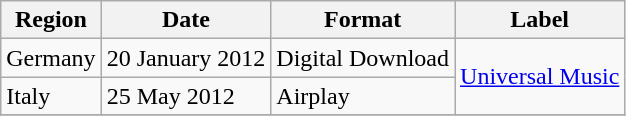<table class=wikitable>
<tr>
<th>Region</th>
<th>Date</th>
<th>Format</th>
<th>Label</th>
</tr>
<tr>
<td>Germany</td>
<td>20 January 2012</td>
<td>Digital Download</td>
<td rowspan="2"><a href='#'>Universal Music</a></td>
</tr>
<tr>
<td>Italy</td>
<td>25 May 2012</td>
<td>Airplay</td>
</tr>
<tr>
</tr>
</table>
